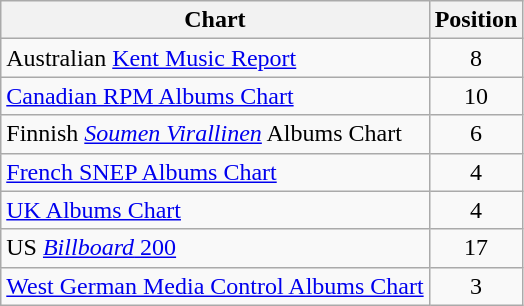<table class="wikitable sortable" style="text-align:center;">
<tr>
<th>Chart</th>
<th>Position</th>
</tr>
<tr>
<td align="left">Australian <a href='#'>Kent Music Report</a></td>
<td>8</td>
</tr>
<tr>
<td align="left"><a href='#'>Canadian RPM Albums Chart</a></td>
<td>10</td>
</tr>
<tr>
<td align="left">Finnish <a href='#'><em>Soumen Virallinen</em></a> Albums Chart</td>
<td style="text-align:center;">6</td>
</tr>
<tr>
<td align="left"><a href='#'>French SNEP Albums Chart</a></td>
<td>4</td>
</tr>
<tr>
<td align="left"><a href='#'>UK Albums Chart</a></td>
<td>4</td>
</tr>
<tr>
<td align="left">US <a href='#'><em>Billboard</em> 200</a></td>
<td>17</td>
</tr>
<tr>
<td align="left"><a href='#'>West German Media Control Albums Chart</a></td>
<td>3</td>
</tr>
</table>
